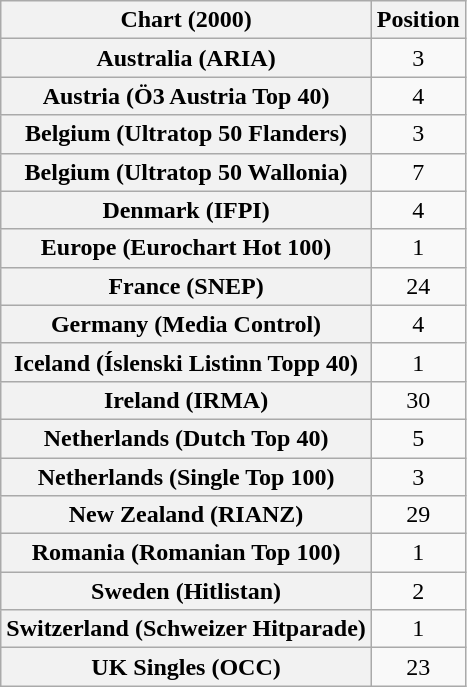<table class="wikitable sortable plainrowheaders" style="text-align:center">
<tr>
<th>Chart (2000)</th>
<th>Position</th>
</tr>
<tr>
<th scope="row">Australia (ARIA)</th>
<td>3</td>
</tr>
<tr>
<th scope="row">Austria (Ö3 Austria Top 40)</th>
<td>4</td>
</tr>
<tr>
<th scope="row">Belgium (Ultratop 50 Flanders)</th>
<td>3</td>
</tr>
<tr>
<th scope="row">Belgium (Ultratop 50 Wallonia)</th>
<td>7</td>
</tr>
<tr>
<th scope="row">Denmark (IFPI)</th>
<td>4</td>
</tr>
<tr>
<th scope="row">Europe (Eurochart Hot 100)</th>
<td>1</td>
</tr>
<tr>
<th scope="row">France (SNEP)</th>
<td>24</td>
</tr>
<tr>
<th scope="row">Germany (Media Control)</th>
<td>4</td>
</tr>
<tr>
<th scope="row">Iceland (Íslenski Listinn Topp 40)</th>
<td>1</td>
</tr>
<tr>
<th scope="row">Ireland (IRMA)</th>
<td>30</td>
</tr>
<tr>
<th scope="row">Netherlands (Dutch Top 40)</th>
<td>5</td>
</tr>
<tr>
<th scope="row">Netherlands (Single Top 100)</th>
<td>3</td>
</tr>
<tr>
<th scope="row">New Zealand (RIANZ)</th>
<td>29</td>
</tr>
<tr>
<th scope="row">Romania (Romanian Top 100)</th>
<td>1</td>
</tr>
<tr>
<th scope="row">Sweden (Hitlistan)</th>
<td>2</td>
</tr>
<tr>
<th scope="row">Switzerland (Schweizer Hitparade)</th>
<td>1</td>
</tr>
<tr>
<th scope="row">UK Singles (OCC)</th>
<td>23</td>
</tr>
</table>
